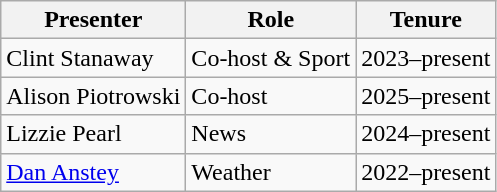<table class="wikitable sortable">
<tr>
<th>Presenter</th>
<th>Role</th>
<th>Tenure</th>
</tr>
<tr>
<td>Clint Stanaway</td>
<td>Co-host & Sport</td>
<td>2023–present</td>
</tr>
<tr>
<td>Alison Piotrowski</td>
<td>Co-host</td>
<td>2025–present</td>
</tr>
<tr>
<td>Lizzie Pearl</td>
<td>News</td>
<td>2024–present</td>
</tr>
<tr>
<td><a href='#'>Dan Anstey</a></td>
<td>Weather</td>
<td>2022–present</td>
</tr>
</table>
